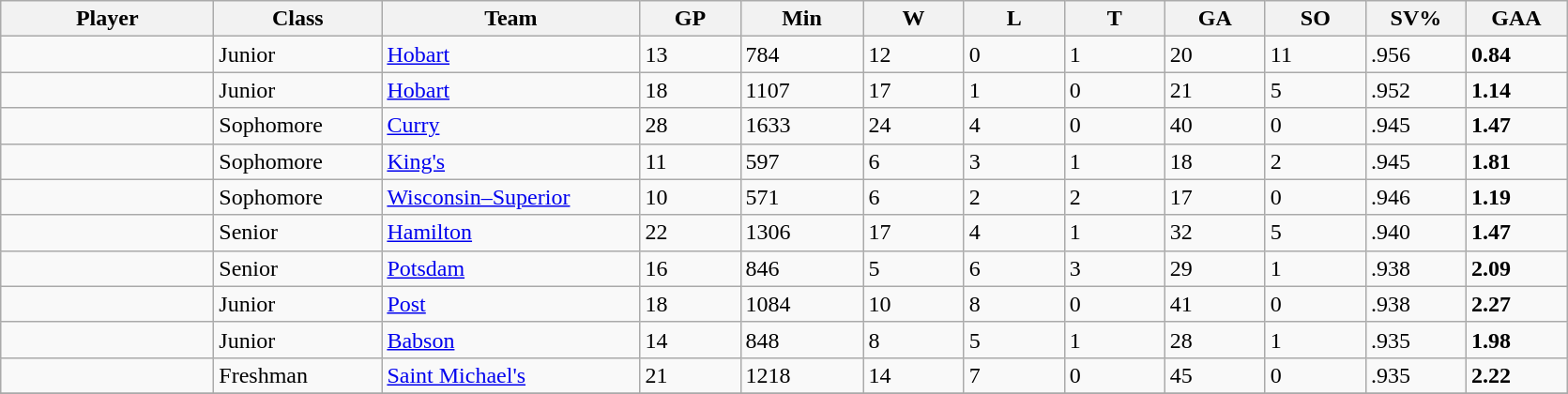<table class="wikitable sortable">
<tr>
<th style="width: 9em;">Player</th>
<th style="width: 7em;">Class</th>
<th style="width: 11em;">Team</th>
<th style="width: 4em;">GP</th>
<th style="width: 5em;">Min</th>
<th style="width: 4em;">W</th>
<th style="width: 4em;">L</th>
<th style="width: 4em;">T</th>
<th style="width: 4em;">GA</th>
<th style="width: 4em;">SO</th>
<th style="width: 4em;">SV%</th>
<th style="width: 4em;">GAA</th>
</tr>
<tr>
<td></td>
<td>Junior</td>
<td><a href='#'>Hobart</a></td>
<td>13</td>
<td>784</td>
<td>12</td>
<td>0</td>
<td>1</td>
<td>20</td>
<td>11</td>
<td>.956</td>
<td><strong>0.84</strong></td>
</tr>
<tr>
<td></td>
<td>Junior</td>
<td><a href='#'>Hobart</a></td>
<td>18</td>
<td>1107</td>
<td>17</td>
<td>1</td>
<td>0</td>
<td>21</td>
<td>5</td>
<td>.952</td>
<td><strong>1.14</strong></td>
</tr>
<tr>
<td></td>
<td>Sophomore</td>
<td><a href='#'>Curry</a></td>
<td>28</td>
<td>1633</td>
<td>24</td>
<td>4</td>
<td>0</td>
<td>40</td>
<td>0</td>
<td>.945</td>
<td><strong>1.47</strong></td>
</tr>
<tr>
<td></td>
<td>Sophomore</td>
<td><a href='#'>King's</a></td>
<td>11</td>
<td>597</td>
<td>6</td>
<td>3</td>
<td>1</td>
<td>18</td>
<td>2</td>
<td>.945</td>
<td><strong>1.81</strong></td>
</tr>
<tr>
<td></td>
<td>Sophomore</td>
<td><a href='#'>Wisconsin–Superior</a></td>
<td>10</td>
<td>571</td>
<td>6</td>
<td>2</td>
<td>2</td>
<td>17</td>
<td>0</td>
<td>.946</td>
<td><strong>1.19</strong></td>
</tr>
<tr>
<td></td>
<td>Senior</td>
<td><a href='#'>Hamilton</a></td>
<td>22</td>
<td>1306</td>
<td>17</td>
<td>4</td>
<td>1</td>
<td>32</td>
<td>5</td>
<td>.940</td>
<td><strong>1.47</strong></td>
</tr>
<tr>
<td></td>
<td>Senior</td>
<td><a href='#'>Potsdam</a></td>
<td>16</td>
<td>846</td>
<td>5</td>
<td>6</td>
<td>3</td>
<td>29</td>
<td>1</td>
<td>.938</td>
<td><strong>2.09</strong></td>
</tr>
<tr>
<td></td>
<td>Junior</td>
<td><a href='#'>Post</a></td>
<td>18</td>
<td>1084</td>
<td>10</td>
<td>8</td>
<td>0</td>
<td>41</td>
<td>0</td>
<td>.938</td>
<td><strong>2.27</strong></td>
</tr>
<tr>
<td></td>
<td>Junior</td>
<td><a href='#'>Babson</a></td>
<td>14</td>
<td>848</td>
<td>8</td>
<td>5</td>
<td>1</td>
<td>28</td>
<td>1</td>
<td>.935</td>
<td><strong>1.98</strong></td>
</tr>
<tr>
<td></td>
<td>Freshman</td>
<td><a href='#'>Saint Michael's</a></td>
<td>21</td>
<td>1218</td>
<td>14</td>
<td>7</td>
<td>0</td>
<td>45</td>
<td>0</td>
<td>.935</td>
<td><strong>2.22</strong></td>
</tr>
<tr>
</tr>
</table>
